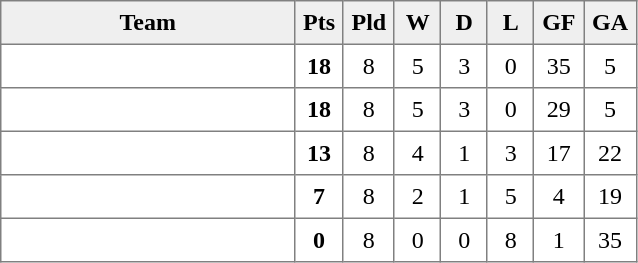<table style=border-collapse:collapse border=1 cellspacing=0 cellpadding=5>
<tr style="text-align:center; background:#efefef;">
<th width=185>Team</th>
<th width=20>Pts</th>
<th width=20>Pld</th>
<th width=20>W</th>
<th width=20>D</th>
<th width=20>L</th>
<th width=20>GF</th>
<th width=20>GA</th>
</tr>
<tr align=center>
<td align=left></td>
<td><strong>18</strong></td>
<td>8</td>
<td>5</td>
<td>3</td>
<td>0</td>
<td>35</td>
<td>5</td>
</tr>
<tr align=center>
<td align=left></td>
<td><strong>18</strong></td>
<td>8</td>
<td>5</td>
<td>3</td>
<td>0</td>
<td>29</td>
<td>5</td>
</tr>
<tr align=center>
<td align=left></td>
<td><strong>13</strong></td>
<td>8</td>
<td>4</td>
<td>1</td>
<td>3</td>
<td>17</td>
<td>22</td>
</tr>
<tr align=center>
<td align=left></td>
<td><strong>7</strong></td>
<td>8</td>
<td>2</td>
<td>1</td>
<td>5</td>
<td>4</td>
<td>19</td>
</tr>
<tr align=center>
<td align=left></td>
<td><strong>0</strong></td>
<td>8</td>
<td>0</td>
<td>0</td>
<td>8</td>
<td>1</td>
<td>35</td>
</tr>
</table>
